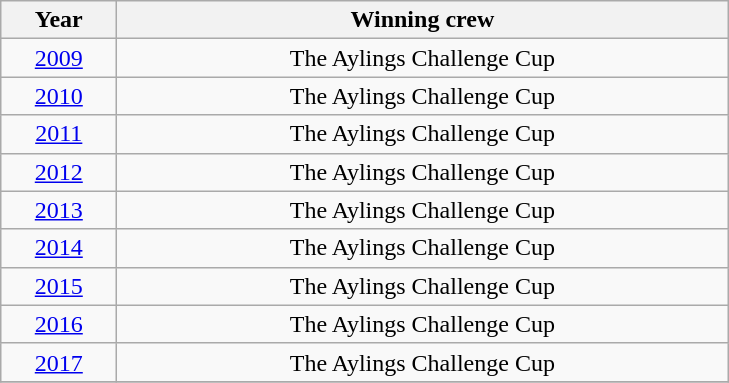<table class="wikitable" style="text-align:center">
<tr>
<th width=70>Year</th>
<th width=400>Winning crew</th>
</tr>
<tr>
<td><a href='#'>2009</a></td>
<td>The Aylings Challenge Cup</td>
</tr>
<tr>
<td><a href='#'>2010</a></td>
<td>The Aylings Challenge Cup</td>
</tr>
<tr>
<td><a href='#'>2011</a></td>
<td>The Aylings Challenge Cup</td>
</tr>
<tr>
<td><a href='#'>2012</a></td>
<td>The Aylings Challenge Cup</td>
</tr>
<tr>
<td><a href='#'>2013</a></td>
<td>The Aylings Challenge Cup</td>
</tr>
<tr>
<td><a href='#'>2014</a></td>
<td>The Aylings Challenge Cup</td>
</tr>
<tr>
<td><a href='#'>2015</a></td>
<td>The Aylings Challenge Cup</td>
</tr>
<tr>
<td><a href='#'>2016</a></td>
<td>The Aylings Challenge Cup</td>
</tr>
<tr>
<td><a href='#'>2017</a></td>
<td>The Aylings Challenge Cup</td>
</tr>
<tr>
</tr>
</table>
